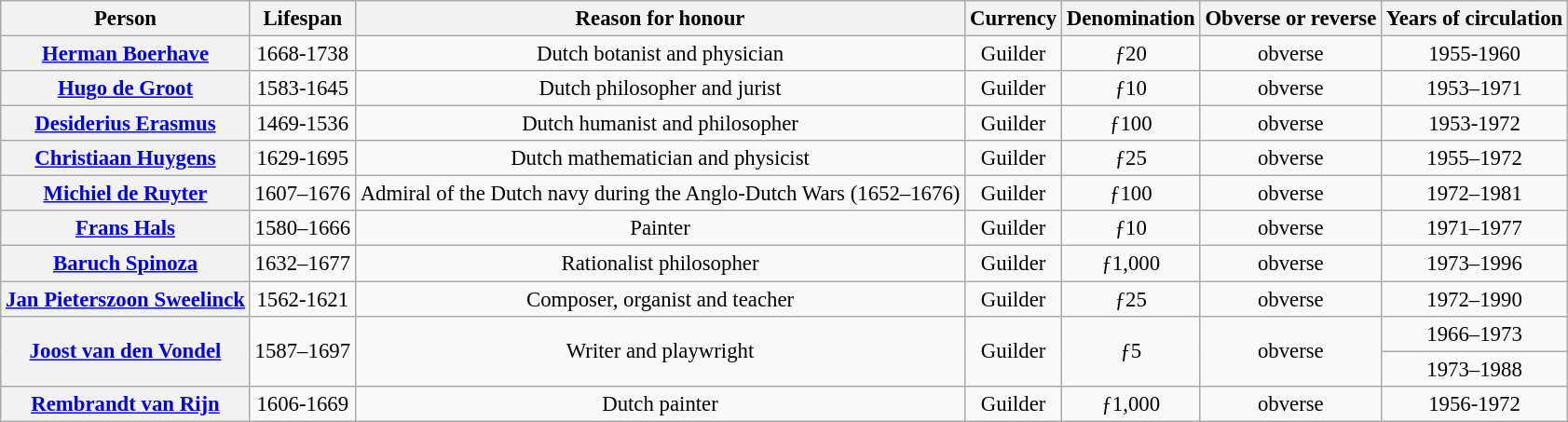<table class="wikitable" style="font-size:95%; text-align:center;">
<tr>
<th>Person</th>
<th>Lifespan</th>
<th>Reason for honour</th>
<th>Currency</th>
<th>Denomination</th>
<th>Obverse or reverse</th>
<th>Years of circulation</th>
</tr>
<tr>
<th><a href='#'>Herman Boerhave</a></th>
<td>1668-1738</td>
<td>Dutch botanist and physician</td>
<td>Guilder</td>
<td>ƒ20</td>
<td>obverse</td>
<td>1955-1960</td>
</tr>
<tr>
<th><a href='#'>Hugo de Groot</a></th>
<td>1583-1645</td>
<td>Dutch philosopher and jurist</td>
<td>Guilder</td>
<td>ƒ10</td>
<td>obverse</td>
<td>1953–1971</td>
</tr>
<tr>
<th><a href='#'>Desiderius Erasmus</a></th>
<td>1469-1536</td>
<td>Dutch humanist and philosopher</td>
<td>Guilder</td>
<td>ƒ100</td>
<td>obverse</td>
<td>1953-1972</td>
</tr>
<tr>
<th><a href='#'>Christiaan Huygens</a></th>
<td>1629-1695</td>
<td>Dutch mathematician and physicist</td>
<td>Guilder</td>
<td>ƒ25</td>
<td>obverse</td>
<td>1955–1972</td>
</tr>
<tr>
<th><a href='#'>Michiel de Ruyter</a></th>
<td>1607–1676</td>
<td>Admiral of the Dutch navy during the Anglo-Dutch Wars (1652–1676)</td>
<td>Guilder</td>
<td>ƒ100</td>
<td>obverse</td>
<td>1972–1981</td>
</tr>
<tr>
<th><a href='#'>Frans Hals</a></th>
<td>1580–1666</td>
<td>Painter</td>
<td>Guilder</td>
<td>ƒ10</td>
<td>obverse</td>
<td>1971–1977</td>
</tr>
<tr>
<th><a href='#'>Baruch Spinoza</a></th>
<td>1632–1677</td>
<td>Rationalist philosopher</td>
<td>Guilder</td>
<td>ƒ1,000</td>
<td>obverse</td>
<td>1973–1996</td>
</tr>
<tr>
<th><a href='#'>Jan Pieterszoon Sweelinck</a></th>
<td>1562-1621</td>
<td>Composer, organist and teacher</td>
<td>Guilder</td>
<td>ƒ25</td>
<td>obverse</td>
<td>1972–1990</td>
</tr>
<tr>
<th rowspan="2"><a href='#'>Joost van den Vondel</a></th>
<td rowspan="2">1587–1697</td>
<td rowspan="2">Writer and playwright</td>
<td rowspan="2">Guilder</td>
<td rowspan="2">ƒ5</td>
<td rowspan="2">obverse</td>
<td>1966–1973</td>
</tr>
<tr>
<td>1973–1988</td>
</tr>
<tr>
<th><a href='#'>Rembrandt van Rijn</a></th>
<td>1606-1669</td>
<td>Dutch painter</td>
<td>Guilder</td>
<td>ƒ1,000</td>
<td>obverse</td>
<td>1956-1972</td>
</tr>
</table>
